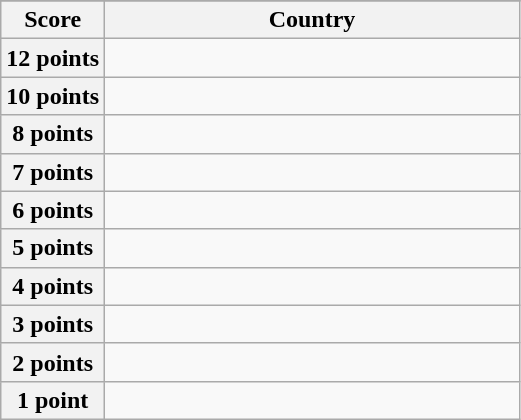<table class="wikitable">
<tr>
</tr>
<tr>
<th scope="col" width="20%">Score</th>
<th scope="col">Country</th>
</tr>
<tr>
<th scope="row">12 points</th>
<td></td>
</tr>
<tr>
<th scope="row">10 points</th>
<td></td>
</tr>
<tr>
<th scope="row">8 points</th>
<td></td>
</tr>
<tr>
<th scope="row">7 points</th>
<td></td>
</tr>
<tr>
<th scope="row">6 points</th>
<td></td>
</tr>
<tr>
<th scope="row">5 points</th>
<td></td>
</tr>
<tr>
<th scope="row">4 points</th>
<td></td>
</tr>
<tr>
<th scope="row">3 points</th>
<td></td>
</tr>
<tr>
<th scope="row">2 points</th>
<td></td>
</tr>
<tr>
<th scope="row">1 point</th>
<td></td>
</tr>
</table>
